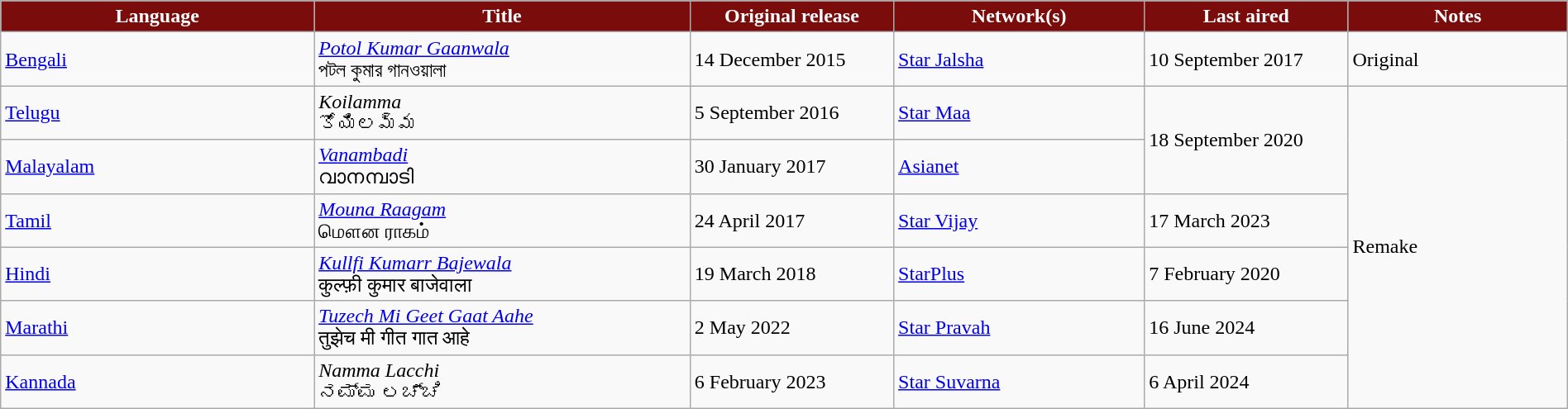<table class="wikitable" style="width: 100%; margin-right: 0;">
<tr style="color:white">
<th style="background:#7b0c0c; width:20%;">Language</th>
<th style="background:#7b0c0c; width:24%;">Title</th>
<th style="background:#7b0c0c; width:13%;">Original release</th>
<th style="background:#7b0c0c; width:16%;">Network(s)</th>
<th style="background:#7b0c0c; width:13%;">Last aired</th>
<th style="background:#7b0c0c; width:16%;">Notes</th>
</tr>
<tr>
<td><a href='#'>Bengali</a></td>
<td><em><a href='#'>Potol Kumar Gaanwala</a></em> <br> পটল কুমার গানওয়ালা</td>
<td>14 December 2015</td>
<td><a href='#'>Star Jalsha</a></td>
<td>10 September 2017</td>
<td>Original</td>
</tr>
<tr>
<td><a href='#'>Telugu</a></td>
<td><em>Koilamma</em> <br> కోయిలమ్మ</td>
<td>5 September 2016</td>
<td><a href='#'>Star Maa</a></td>
<td rowspan="2">18 September 2020</td>
<td rowspan="6">Remake</td>
</tr>
<tr>
<td><a href='#'>Malayalam</a></td>
<td><em><a href='#'>Vanambadi</a></em> <br> വാനമ്പാടി</td>
<td>30 January 2017</td>
<td><a href='#'>Asianet</a></td>
</tr>
<tr>
<td><a href='#'>Tamil</a></td>
<td><em><a href='#'>Mouna Raagam</a></em> <br> மௌன ராகம்</td>
<td>24 April 2017</td>
<td><a href='#'>Star Vijay</a></td>
<td>17 March 2023</td>
</tr>
<tr>
<td><a href='#'>Hindi</a></td>
<td><em><a href='#'>Kullfi Kumarr Bajewala</a></em> <br> कुल्फ़ी कुमार बाजेवाला</td>
<td>19 March 2018</td>
<td><a href='#'>StarPlus</a></td>
<td>7 February 2020</td>
</tr>
<tr>
<td><a href='#'>Marathi</a></td>
<td><em><a href='#'>Tuzech Mi Geet Gaat Aahe</a></em> <br> तुझेच मी गीत गात आहे</td>
<td>2 May 2022</td>
<td><a href='#'>Star Pravah</a></td>
<td>16 June 2024</td>
</tr>
<tr>
<td><a href='#'>Kannada</a></td>
<td><em>Namma Lacchi</em> <br> ನಮ್ಮ ಲಚ್ಚಿ</td>
<td>6 February 2023</td>
<td><a href='#'>Star Suvarna</a></td>
<td>6 April 2024</td>
</tr>
</table>
